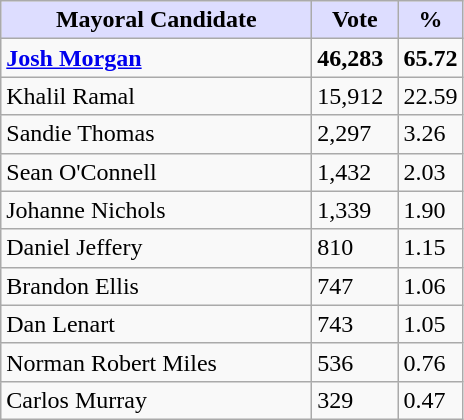<table class="wikitable">
<tr>
<th style="background:#ddf; width:200px;">Mayoral Candidate</th>
<th style="background:#ddf; width:50px;">Vote</th>
<th style="background:#ddf; width:30px;">%</th>
</tr>
<tr>
<td><strong><a href='#'>Josh Morgan</a></strong></td>
<td><strong>46,283</strong></td>
<td><strong>65.72</strong></td>
</tr>
<tr>
<td>Khalil Ramal</td>
<td>15,912</td>
<td>22.59</td>
</tr>
<tr>
<td>Sandie Thomas</td>
<td>2,297</td>
<td>3.26</td>
</tr>
<tr>
<td>Sean O'Connell</td>
<td>1,432</td>
<td>2.03</td>
</tr>
<tr>
<td>Johanne Nichols</td>
<td>1,339</td>
<td>1.90</td>
</tr>
<tr>
<td>Daniel Jeffery</td>
<td>810</td>
<td>1.15</td>
</tr>
<tr>
<td>Brandon Ellis</td>
<td>747</td>
<td>1.06</td>
</tr>
<tr>
<td>Dan Lenart</td>
<td>743</td>
<td>1.05</td>
</tr>
<tr>
<td>Norman Robert Miles</td>
<td>536</td>
<td>0.76</td>
</tr>
<tr>
<td>Carlos Murray</td>
<td>329</td>
<td>0.47</td>
</tr>
</table>
